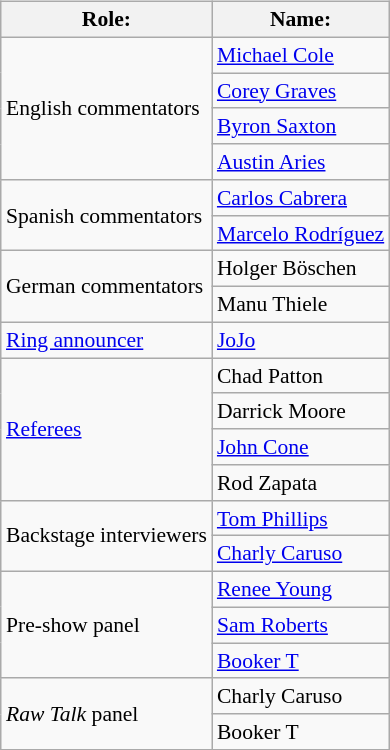<table class=wikitable style="font-size:90%; margin: 0.5em 0 0.5em 1em; float: right; clear: right;">
<tr>
<th>Role:</th>
<th>Name:</th>
</tr>
<tr>
<td rowspan=4>English commentators</td>
<td><a href='#'>Michael Cole</a></td>
</tr>
<tr>
<td><a href='#'>Corey Graves</a></td>
</tr>
<tr>
<td><a href='#'>Byron Saxton</a></td>
</tr>
<tr>
<td><a href='#'>Austin Aries</a> </td>
</tr>
<tr>
<td rowspan=2>Spanish commentators</td>
<td><a href='#'>Carlos Cabrera</a></td>
</tr>
<tr>
<td><a href='#'>Marcelo Rodríguez</a></td>
</tr>
<tr>
<td rowspan=2>German commentators</td>
<td>Holger Böschen</td>
</tr>
<tr>
<td>Manu Thiele</td>
</tr>
<tr>
<td rowspan=1><a href='#'>Ring announcer</a></td>
<td><a href='#'>JoJo</a></td>
</tr>
<tr>
<td rowspan=4><a href='#'>Referees</a></td>
<td>Chad Patton</td>
</tr>
<tr>
<td>Darrick Moore</td>
</tr>
<tr>
<td><a href='#'>John Cone</a></td>
</tr>
<tr>
<td>Rod Zapata</td>
</tr>
<tr>
<td rowspan=2>Backstage interviewers</td>
<td><a href='#'>Tom Phillips</a></td>
</tr>
<tr>
<td><a href='#'>Charly Caruso</a></td>
</tr>
<tr>
<td rowspan=3>Pre-show panel</td>
<td><a href='#'>Renee Young</a></td>
</tr>
<tr>
<td><a href='#'>Sam Roberts</a></td>
</tr>
<tr>
<td><a href='#'>Booker T</a></td>
</tr>
<tr>
<td rowspan=2><em>Raw Talk</em> panel</td>
<td>Charly Caruso</td>
</tr>
<tr>
<td>Booker T</td>
</tr>
</table>
